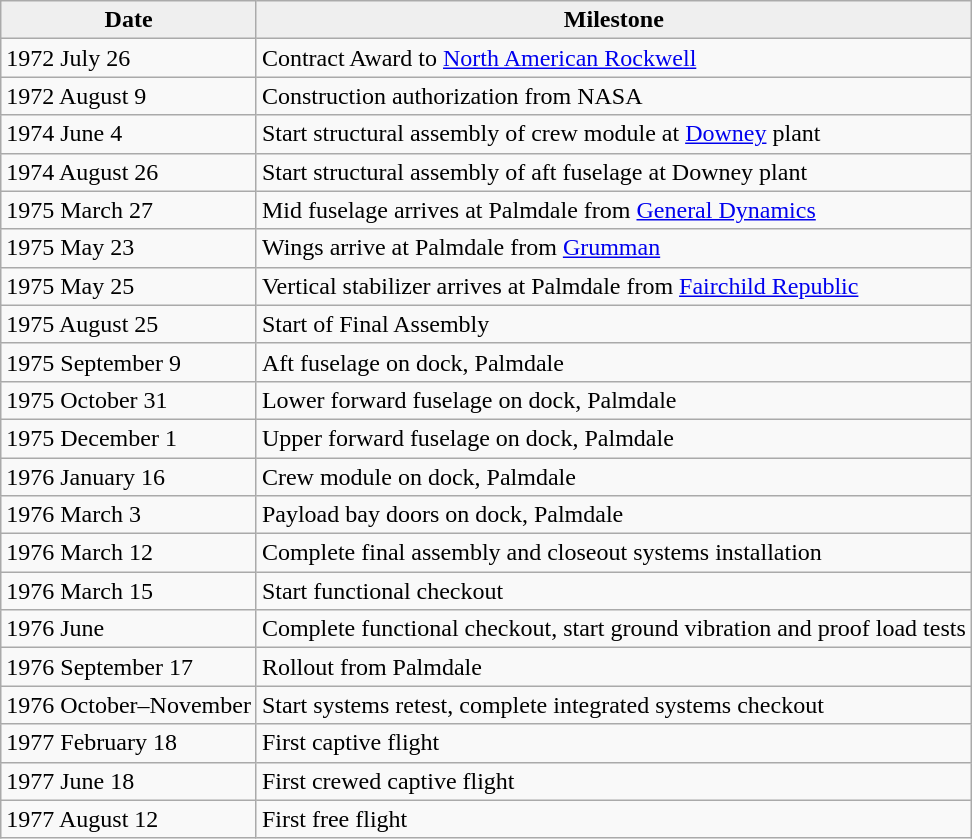<table class="wikitable">
<tr>
<th scope="col" style="background:#efefef;" scope=col>Date</th>
<th scope="col" style="background:#efefef;" scope=col>Milestone</th>
</tr>
<tr>
<td>1972 July 26</td>
<td>Contract Award to <a href='#'>North American Rockwell</a></td>
</tr>
<tr>
<td>1972 August 9</td>
<td>Construction authorization from NASA</td>
</tr>
<tr>
<td>1974 June 4</td>
<td>Start structural assembly of crew module at <a href='#'>Downey</a> plant</td>
</tr>
<tr>
<td>1974 August 26</td>
<td>Start structural assembly of aft fuselage at Downey plant</td>
</tr>
<tr>
<td>1975 March 27</td>
<td>Mid fuselage arrives at Palmdale from <a href='#'>General Dynamics</a></td>
</tr>
<tr>
<td>1975 May 23</td>
<td>Wings arrive at Palmdale from <a href='#'>Grumman</a></td>
</tr>
<tr>
<td>1975 May 25</td>
<td>Vertical stabilizer arrives at Palmdale from <a href='#'>Fairchild Republic</a></td>
</tr>
<tr>
<td>1975 August 25</td>
<td>Start of Final Assembly</td>
</tr>
<tr>
<td>1975 September 9</td>
<td>Aft fuselage on dock, Palmdale</td>
</tr>
<tr>
<td>1975 October 31</td>
<td>Lower forward fuselage on dock, Palmdale</td>
</tr>
<tr>
<td>1975 December 1</td>
<td>Upper forward fuselage on dock, Palmdale</td>
</tr>
<tr>
<td>1976 January 16</td>
<td>Crew module on dock, Palmdale</td>
</tr>
<tr>
<td>1976 March 3</td>
<td>Payload bay doors on dock, Palmdale</td>
</tr>
<tr>
<td>1976 March 12</td>
<td>Complete final assembly and closeout systems installation</td>
</tr>
<tr>
<td>1976 March 15</td>
<td>Start functional checkout</td>
</tr>
<tr>
<td>1976 June</td>
<td>Complete functional checkout, start ground vibration and proof load tests</td>
</tr>
<tr>
<td>1976 September 17</td>
<td>Rollout from Palmdale</td>
</tr>
<tr>
<td>1976 October–November</td>
<td>Start systems retest, complete integrated systems checkout</td>
</tr>
<tr>
<td>1977 February 18</td>
<td>First captive flight</td>
</tr>
<tr>
<td>1977 June 18</td>
<td>First crewed captive flight</td>
</tr>
<tr>
<td>1977 August 12</td>
<td>First free flight</td>
</tr>
</table>
